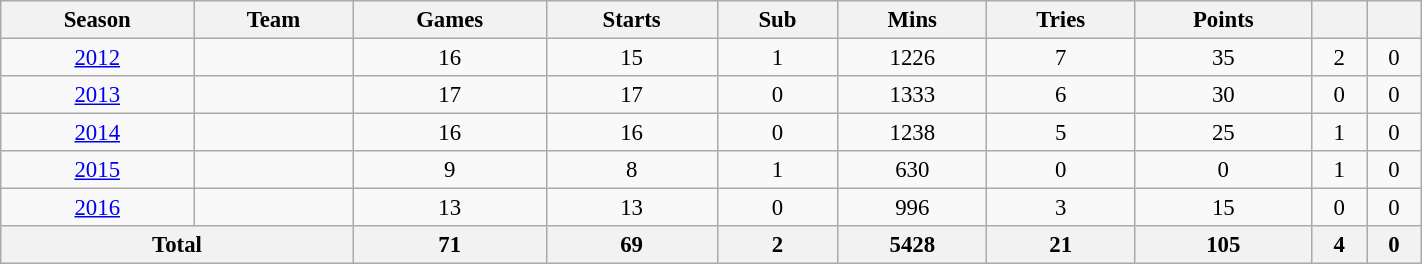<table class="wikitable" style="text-align:center; font-size:95%; width:75%;">
<tr>
<th>Season</th>
<th>Team</th>
<th>Games</th>
<th>Starts</th>
<th>Sub</th>
<th>Mins</th>
<th>Tries</th>
<th>Points</th>
<th></th>
<th></th>
</tr>
<tr>
<td><a href='#'>2012</a></td>
<td></td>
<td>16</td>
<td>15</td>
<td>1</td>
<td>1226</td>
<td>7</td>
<td>35</td>
<td>2</td>
<td>0</td>
</tr>
<tr>
<td><a href='#'>2013</a></td>
<td></td>
<td>17</td>
<td>17</td>
<td>0</td>
<td>1333</td>
<td>6</td>
<td>30</td>
<td>0</td>
<td>0</td>
</tr>
<tr>
<td><a href='#'>2014</a></td>
<td></td>
<td>16</td>
<td>16</td>
<td>0</td>
<td>1238</td>
<td>5</td>
<td>25</td>
<td>1</td>
<td>0</td>
</tr>
<tr>
<td><a href='#'>2015</a></td>
<td></td>
<td>9</td>
<td>8</td>
<td>1</td>
<td>630</td>
<td>0</td>
<td>0</td>
<td>1</td>
<td>0</td>
</tr>
<tr>
<td><a href='#'>2016</a></td>
<td></td>
<td>13</td>
<td>13</td>
<td>0</td>
<td>996</td>
<td>3</td>
<td>15</td>
<td>0</td>
<td>0</td>
</tr>
<tr>
<th colspan="2">Total</th>
<th>71</th>
<th>69</th>
<th>2</th>
<th>5428</th>
<th>21</th>
<th>105</th>
<th>4</th>
<th>0</th>
</tr>
</table>
